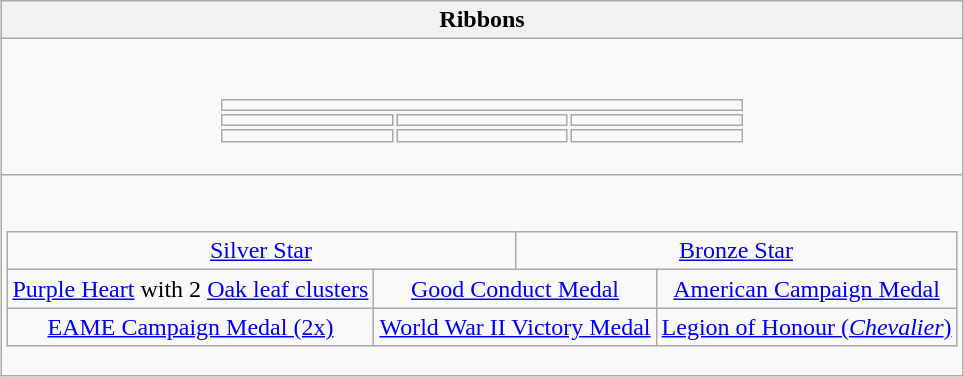<table class="wikitable" style="margin:1em auto; text-align:center;">
<tr>
<th>Ribbons</th>
</tr>
<tr>
<td style="text-align:center;"><br><table style="margin:1em auto; text-align:center;">
<tr>
<td colspan="12"></td>
</tr>
<tr>
<td style="width:106px;" colspan="2"></td>
<td style="width:106px;" colspan="2"></td>
<td style="width:106px;" colspan="2"></td>
</tr>
<tr>
<td style="width:106px;" colspan="2"></td>
<td style="width:106px;" colspan="2"></td>
<td style="width:106px;" colspan="2"></td>
</tr>
</table>
</td>
</tr>
<tr>
<td style="text-align:center;"><br><table class="wikitable" style="margin:1em auto; text-align:center;">
<tr>
<td colspan=3><a href='#'>Silver Star</a></td>
<td colspan=3><a href='#'>Bronze Star</a></td>
</tr>
<tr>
<td colspan=2><a href='#'>Purple Heart</a> with 2 <a href='#'>Oak leaf clusters</a></td>
<td colspan=2><a href='#'>Good Conduct Medal</a></td>
<td colspan=2><a href='#'>American Campaign Medal</a></td>
</tr>
<tr>
<td colspan=2><a href='#'>EAME Campaign Medal (2x)</a></td>
<td colspan=2><a href='#'>World War II Victory Medal</a></td>
<td colspan=2><a href='#'>Legion of Honour (<em>Chevalier</em>)</a></td>
</tr>
</table>
</td>
</tr>
</table>
